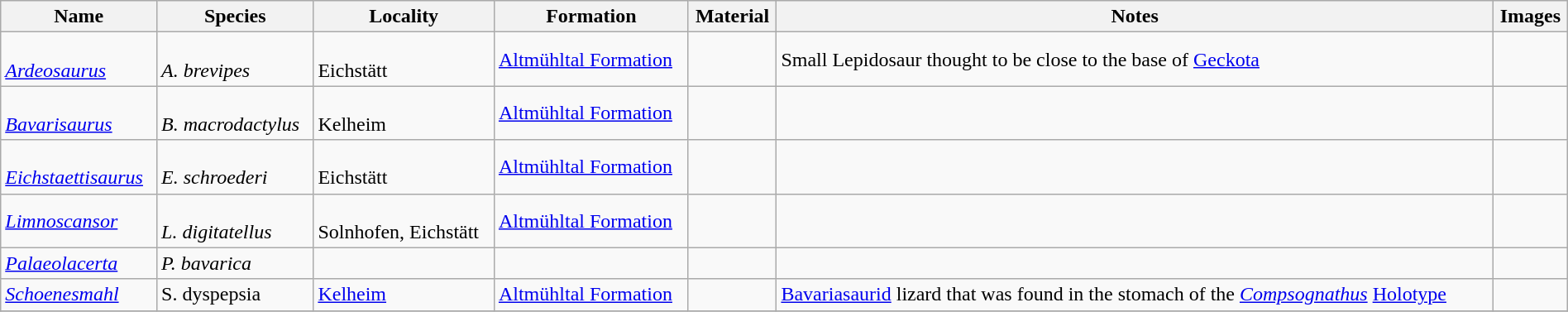<table class="wikitable" align="center"  width="100%">
<tr>
<th>Name</th>
<th>Species</th>
<th>Locality</th>
<th>Formation</th>
<th>Material</th>
<th>Notes</th>
<th>Images</th>
</tr>
<tr>
<td><br><em><a href='#'>Ardeosaurus</a></em></td>
<td><br><em>A. brevipes</em></td>
<td><br>Eichstätt</td>
<td><a href='#'>Altmühltal Formation</a></td>
<td></td>
<td>Small Lepidosaur thought to be close to the base of <a href='#'>Geckota</a></td>
<td></td>
</tr>
<tr>
<td><br><em><a href='#'>Bavarisaurus</a></em></td>
<td><br><em>B. macrodactylus</em></td>
<td><br>Kelheim</td>
<td><a href='#'>Altmühltal Formation</a></td>
<td></td>
<td></td>
<td></td>
</tr>
<tr>
<td><br><em><a href='#'>Eichstaettisaurus</a></em></td>
<td><br><em>E. schroederi</em></td>
<td><br>Eichstätt</td>
<td><a href='#'>Altmühltal Formation</a></td>
<td></td>
<td></td>
<td></td>
</tr>
<tr>
<td><em><a href='#'>Limnoscansor</a></em></td>
<td><br><em>L. digitatellus</em></td>
<td><br>Solnhofen, Eichstätt</td>
<td><a href='#'>Altmühltal Formation</a></td>
<td></td>
<td></td>
<td></td>
</tr>
<tr>
<td><em><a href='#'>Palaeolacerta</a></em></td>
<td><em>P. bavarica</em></td>
<td></td>
<td></td>
<td></td>
<td></td>
<td></td>
</tr>
<tr>
<td><em><a href='#'>Schoenesmahl</a></em></td>
<td>S. dyspepsia</td>
<td><a href='#'>Kelheim</a></td>
<td><a href='#'>Altmühltal Formation</a></td>
<td></td>
<td><a href='#'>Bavariasaurid</a> lizard that was found in the stomach of the <em><a href='#'>Compsognathus</a></em> <a href='#'>Holotype</a></td>
<td></td>
</tr>
<tr>
</tr>
</table>
